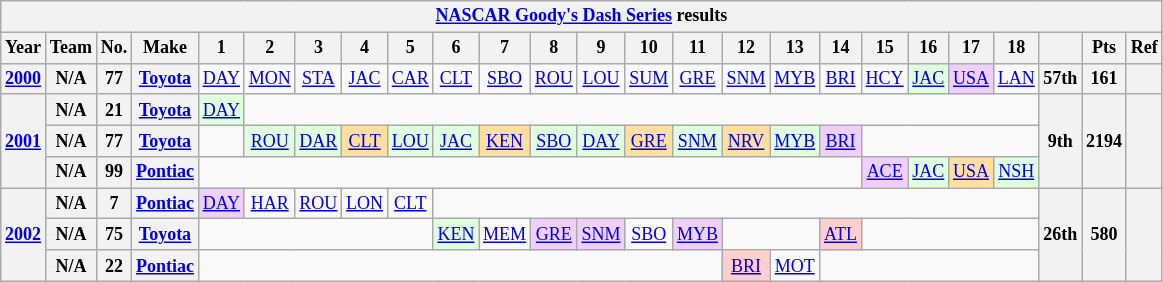<table class="wikitable" style="text-align:center; font-size:75%">
<tr>
<th colspan=32><a href='#'>NASCAR Goody's Dash Series</a> results</th>
</tr>
<tr>
<th>Year</th>
<th>Team</th>
<th>No.</th>
<th>Make</th>
<th>1</th>
<th>2</th>
<th>3</th>
<th>4</th>
<th>5</th>
<th>6</th>
<th>7</th>
<th>8</th>
<th>9</th>
<th>10</th>
<th>11</th>
<th>12</th>
<th>13</th>
<th>14</th>
<th>15</th>
<th>16</th>
<th>17</th>
<th>18</th>
<th></th>
<th>Pts</th>
<th>Ref</th>
</tr>
<tr>
<th><a href='#'>2000</a></th>
<th>N/A</th>
<th>77</th>
<th><a href='#'>Toyota</a></th>
<td><a href='#'>DAY</a></td>
<td><a href='#'>MON</a></td>
<td><a href='#'>STA</a></td>
<td><a href='#'>JAC</a></td>
<td><a href='#'>CAR</a></td>
<td><a href='#'>CLT</a></td>
<td><a href='#'>SBO</a></td>
<td><a href='#'>ROU</a></td>
<td><a href='#'>LOU</a></td>
<td><a href='#'>SUM</a></td>
<td><a href='#'>GRE</a></td>
<td><a href='#'>SNM</a></td>
<td><a href='#'>MYB</a></td>
<td><a href='#'>BRI</a></td>
<td><a href='#'>HCY</a></td>
<td style="background:#DFFFDF;"><a href='#'>JAC</a><br></td>
<td style="background:#EFCFFF;"><a href='#'>USA</a><br></td>
<td><a href='#'>LAN</a></td>
<th>57th</th>
<th>161</th>
<th></th>
</tr>
<tr>
<th rowspan=3><a href='#'>2001</a></th>
<th>N/A</th>
<th>21</th>
<th><a href='#'>Toyota</a></th>
<td style="background:#DFFFDF;"><a href='#'>DAY</a><br></td>
<td colspan=17></td>
<th rowspan=3>9th</th>
<th rowspan=3>2194</th>
<th rowspan=3></th>
</tr>
<tr>
<th>N/A</th>
<th>77</th>
<th><a href='#'>Toyota</a></th>
<td></td>
<td style="background:#DFFFDF;"><a href='#'>ROU</a><br></td>
<td style="background:#DFFFDF;"><a href='#'>DAR</a><br></td>
<td style="background:#FFDF9F;"><a href='#'>CLT</a><br></td>
<td style="background:#DFFFDF;"><a href='#'>LOU</a><br></td>
<td style="background:#DFFFDF;"><a href='#'>JAC</a><br></td>
<td style="background:#FFDF9F;"><a href='#'>KEN</a><br></td>
<td style="background:#DFFFDF;"><a href='#'>SBO</a><br></td>
<td style="background:#DFFFDF;"><a href='#'>DAY</a><br></td>
<td style="background:#FFDF9F;"><a href='#'>GRE</a><br></td>
<td style="background:#DFFFDF;"><a href='#'>SNM</a><br></td>
<td style="background:#FFDF9F;"><a href='#'>NRV</a><br></td>
<td style="background:#DFFFDF;"><a href='#'>MYB</a><br></td>
<td style="background:#EFCFFF;"><a href='#'>BRI</a><br></td>
<td colspan=4></td>
</tr>
<tr>
<th>N/A</th>
<th>99</th>
<th><a href='#'>Pontiac</a></th>
<td colspan=14></td>
<td style="background:#EFCFFF;"><a href='#'>ACE</a><br></td>
<td style="background:#DFFFDF;"><a href='#'>JAC</a><br></td>
<td style="background:#FFDF9F;"><a href='#'>USA</a><br></td>
<td style="background:#DFFFDF;"><a href='#'>NSH</a><br></td>
</tr>
<tr>
<th rowspan=3><a href='#'>2002</a></th>
<th>N/A</th>
<th>7</th>
<th><a href='#'>Pontiac</a></th>
<td style="background:#EFCFFF;"><a href='#'>DAY</a><br></td>
<td><a href='#'>HAR</a></td>
<td><a href='#'>ROU</a></td>
<td><a href='#'>LON</a></td>
<td><a href='#'>CLT</a></td>
<td colspan=13></td>
<th rowspan=3>26th</th>
<th rowspan=3>580</th>
<th rowspan=3></th>
</tr>
<tr>
<th>N/A</th>
<th>75</th>
<th><a href='#'>Toyota</a></th>
<td colspan=5></td>
<td style="background:#DFFFDF;"><a href='#'>KEN</a><br></td>
<td><a href='#'>MEM</a></td>
<td style="background:#EFCFFF;"><a href='#'>GRE</a><br></td>
<td style="background:#EFCFFF;"><a href='#'>SNM</a><br></td>
<td><a href='#'>SBO</a></td>
<td style="background:#EFCFFF;"><a href='#'>MYB</a><br></td>
<td colspan=2></td>
<td style="background:#FFCFCF;"><a href='#'>ATL</a><br></td>
<td colspan=4></td>
</tr>
<tr>
<th>N/A</th>
<th>22</th>
<th><a href='#'>Pontiac</a></th>
<td colspan=11></td>
<td style="background:#FFCFCF;"><a href='#'>BRI</a><br></td>
<td><a href='#'>MOT</a></td>
<td colspan=5></td>
</tr>
</table>
